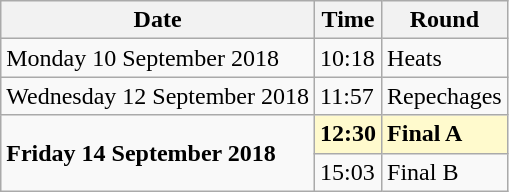<table class="wikitable">
<tr>
<th>Date</th>
<th>Time</th>
<th>Round</th>
</tr>
<tr>
<td>Monday 10 September 2018</td>
<td>10:18</td>
<td>Heats</td>
</tr>
<tr>
<td>Wednesday 12 September 2018</td>
<td>11:57</td>
<td>Repechages</td>
</tr>
<tr>
<td rowspan=2><strong>Friday 14 September 2018</strong></td>
<td style=background:lemonchiffon><strong>12:30</strong></td>
<td style=background:lemonchiffon><strong>Final A</strong></td>
</tr>
<tr>
<td>15:03</td>
<td>Final B</td>
</tr>
</table>
